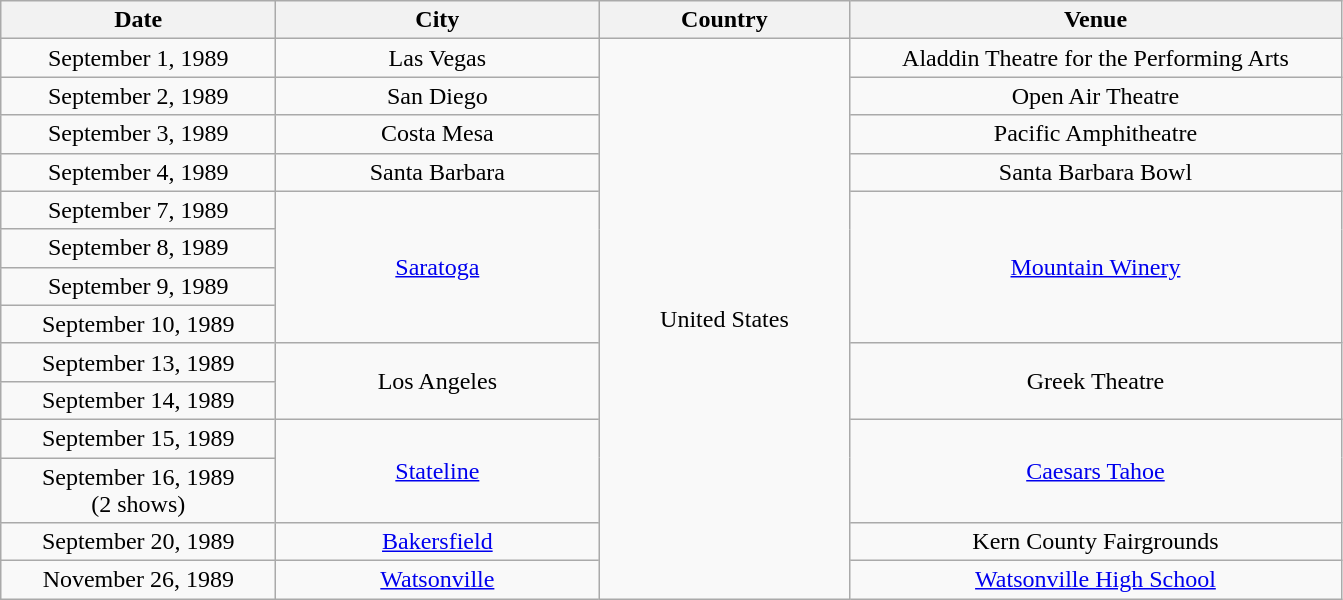<table class="wikitable sortable plainrowheaders" style="text-align:center;">
<tr>
<th scope="col" style="width:11em;">Date</th>
<th scope="col" style="width:13em;">City</th>
<th scope="col" style="width:10em;">Country</th>
<th scope="col" style="width:20em;">Venue</th>
</tr>
<tr>
<td>September 1, 1989</td>
<td>Las Vegas</td>
<td rowspan="14">United States</td>
<td>Aladdin Theatre for the Performing Arts</td>
</tr>
<tr>
<td>September 2, 1989</td>
<td>San Diego</td>
<td>Open Air Theatre</td>
</tr>
<tr>
<td>September 3, 1989</td>
<td>Costa Mesa</td>
<td>Pacific Amphitheatre</td>
</tr>
<tr>
<td>September 4, 1989</td>
<td>Santa Barbara</td>
<td>Santa Barbara Bowl</td>
</tr>
<tr>
<td>September 7, 1989</td>
<td rowspan="4"><a href='#'>Saratoga</a></td>
<td rowspan="4"><a href='#'>Mountain Winery</a></td>
</tr>
<tr>
<td>September 8, 1989</td>
</tr>
<tr>
<td>September 9, 1989</td>
</tr>
<tr>
<td>September 10, 1989</td>
</tr>
<tr>
<td>September 13, 1989</td>
<td rowspan="2">Los Angeles</td>
<td rowspan="2">Greek Theatre</td>
</tr>
<tr>
<td>September 14, 1989</td>
</tr>
<tr>
<td>September 15, 1989</td>
<td rowspan="2"><a href='#'>Stateline</a></td>
<td rowspan="2"><a href='#'>Caesars Tahoe</a></td>
</tr>
<tr>
<td>September 16, 1989<br>(2 shows)</td>
</tr>
<tr>
<td>September 20, 1989</td>
<td><a href='#'>Bakersfield</a></td>
<td>Kern County Fairgrounds</td>
</tr>
<tr>
<td>November 26, 1989</td>
<td><a href='#'>Watsonville</a></td>
<td><a href='#'>Watsonville High School</a></td>
</tr>
</table>
